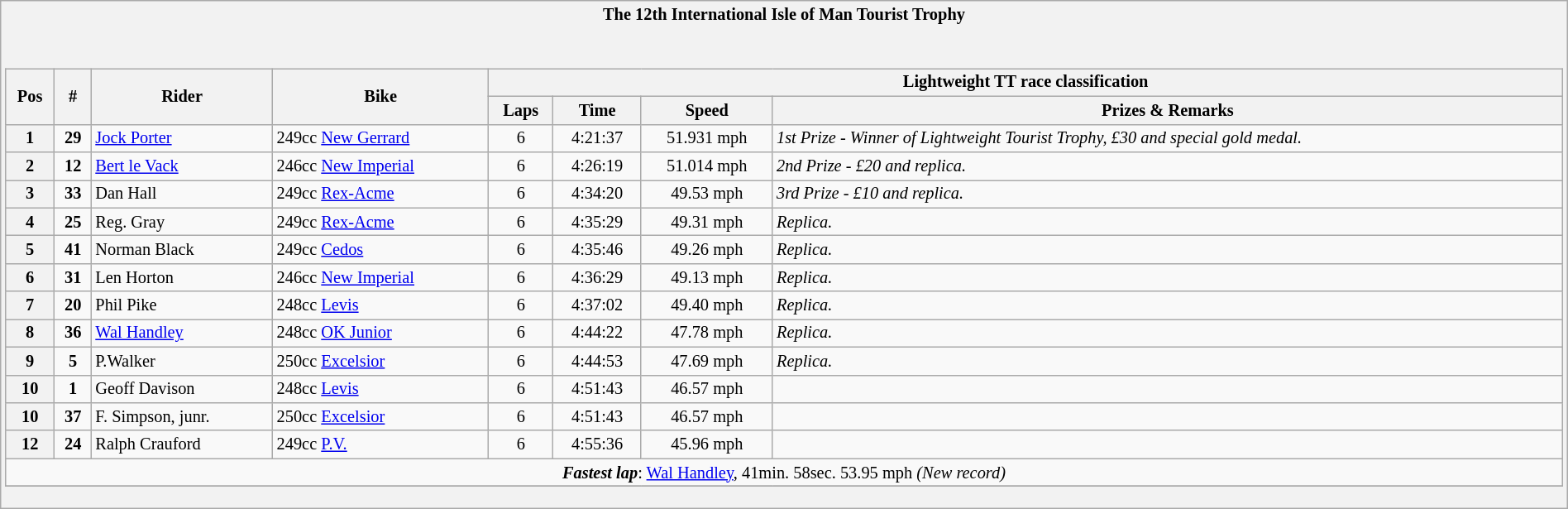<table class="wikitable" style="width:100%; font-size:85%; text-align:center">
<tr>
<th style="border: 0;"> The 12th International Isle of Man Tourist Trophy</th>
</tr>
<tr>
<td style="background: #f2f2f2; border: 0; text-align: center;"><br><table class="wikitable" style=" width:100%; font-size:100%; text-align:center"">
<tr bgcolor="#efefef">
<th rowspan="2">Pos</th>
<th rowspan="2">#</th>
<th rowspan="2">Rider</th>
<th rowspan="2">Bike</th>
<th colspan="4">Lightweight TT race classification</th>
</tr>
<tr>
<th>Laps</th>
<th>Time</th>
<th>Speed</th>
<th>Prizes & Remarks</th>
</tr>
<tr>
<th align="center">1</th>
<td align="center"><strong>29</strong></td>
<td align="left"> <a href='#'>Jock Porter</a></td>
<td align="left">249cc <a href='#'>New Gerrard</a></td>
<td align="center">6</td>
<td>4:21:37</td>
<td>51.931 mph</td>
<td align="left"><em>1st Prize - Winner of Lightweight Tourist Trophy, £30 and special gold medal.</em></td>
</tr>
<tr>
<th align="center">2</th>
<td align="center"><strong>12</strong></td>
<td align="left"> <a href='#'>Bert le Vack</a></td>
<td align="left">246cc <a href='#'>New Imperial</a></td>
<td align="center">6</td>
<td>4:26:19</td>
<td>51.014 mph</td>
<td align="left"><em>2nd Prize - £20 and replica.</em></td>
</tr>
<tr>
<th align="center">3</th>
<td align="center"><strong>33</strong></td>
<td align="left"> Dan Hall</td>
<td align="left">249cc <a href='#'>Rex-Acme</a></td>
<td align="center">6</td>
<td>4:34:20</td>
<td>49.53 mph</td>
<td align="left"><em>3rd Prize - £10 and replica.</em></td>
</tr>
<tr>
<th align="center">4</th>
<td align="center"><strong>25</strong></td>
<td align="left"> Reg. Gray</td>
<td align="left">249cc <a href='#'>Rex-Acme</a></td>
<td align="center">6</td>
<td>4:35:29</td>
<td>49.31 mph</td>
<td align="left"><em>Replica.</em></td>
</tr>
<tr>
<th align="center">5</th>
<td align="center"><strong>41</strong></td>
<td align="left"> Norman Black</td>
<td align="left">249cc <a href='#'>Cedos</a></td>
<td align="center">6</td>
<td>4:35:46</td>
<td>49.26 mph</td>
<td align="left"><em>Replica.</em></td>
</tr>
<tr>
<th align="center">6</th>
<td align="center"><strong>31</strong></td>
<td align="left"> Len Horton</td>
<td align="left">246cc <a href='#'>New Imperial</a></td>
<td align="center">6</td>
<td>4:36:29</td>
<td>49.13 mph</td>
<td align="left"><em>Replica.</em></td>
</tr>
<tr>
<th align="center">7</th>
<td align="center"><strong>20</strong></td>
<td align="left"> Phil Pike</td>
<td align="left">248cc <a href='#'>Levis</a></td>
<td align="center">6</td>
<td>4:37:02</td>
<td>49.40 mph</td>
<td align="left"><em>Replica.</em></td>
</tr>
<tr>
<th align="center">8</th>
<td align="center"><strong>36</strong></td>
<td align="left"> <a href='#'>Wal Handley</a></td>
<td align="left">248cc <a href='#'>OK Junior</a></td>
<td align="center">6</td>
<td>4:44:22</td>
<td>47.78 mph</td>
<td align="left"><em>Replica.</em></td>
</tr>
<tr>
<th align="center">9</th>
<td align="center"><strong>5</strong></td>
<td align="left"> P.Walker</td>
<td align="left">250cc <a href='#'>Excelsior</a></td>
<td align="center">6</td>
<td>4:44:53</td>
<td>47.69 mph</td>
<td align="left"><em>Replica.</em></td>
</tr>
<tr>
<th align="center">10</th>
<td align="center"><strong>1</strong></td>
<td align="left"> Geoff Davison</td>
<td align="left">248cc <a href='#'>Levis</a></td>
<td align="center">6</td>
<td>4:51:43</td>
<td>46.57 mph</td>
<td align="left"></td>
</tr>
<tr>
<th align="center">10</th>
<td align="center"><strong>37</strong></td>
<td align="left"> F. Simpson, junr.</td>
<td align="left">250cc <a href='#'>Excelsior</a></td>
<td align="center">6</td>
<td>4:51:43</td>
<td>46.57 mph</td>
<td align="left"></td>
</tr>
<tr>
<th align="center">12</th>
<td align="center"><strong>24</strong></td>
<td align="left"> Ralph Crauford</td>
<td align="left">249cc <a href='#'>P.V.</a></td>
<td align="center">6</td>
<td>4:55:36</td>
<td>45.96 mph</td>
<td align="left"></td>
</tr>
<tr>
<td colspan="25"><strong><em>Fastest lap</em></strong>: <a href='#'>Wal Handley</a>, 41min. 58sec. 53.95 mph <em>(New record)</em></td>
</tr>
<tr>
</tr>
</table>
</td>
</tr>
</table>
